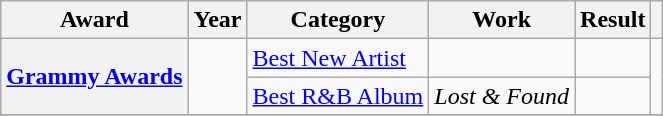<table class="wikitable sortable plainrowheaders">
<tr>
<th scope="col">Award</th>
<th scope="col">Year</th>
<th scope="col">Category</th>
<th scope="col">Work</th>
<th scope="col">Result</th>
<th scope="col" class="unsortable"></th>
</tr>
<tr>
<th scope="row" rowspan="2"><a href='#'>Grammy Awards</a></th>
<td rowspan="2"></td>
<td><a href='#'>Best New Artist</a></td>
<td></td>
<td></td>
<td rowspan="2"></td>
</tr>
<tr>
<td><a href='#'>Best R&B Album</a></td>
<td><em>Lost & Found</em></td>
<td></td>
</tr>
<tr>
</tr>
</table>
